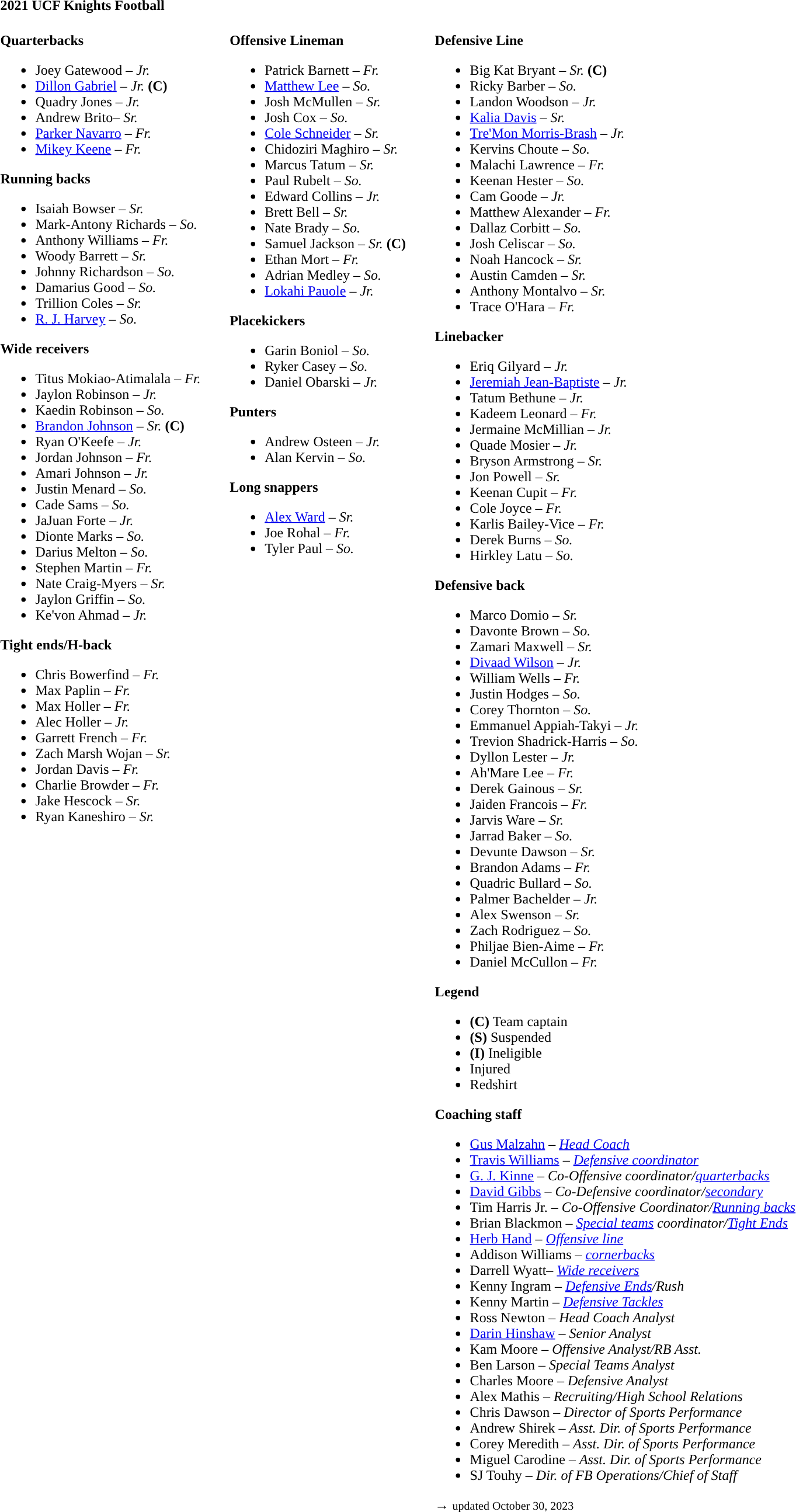<table class="toccolours" style="text-align: left;">
<tr>
<td colspan=11><strong>2021 UCF Knights Football</strong></td>
</tr>
<tr>
<td valign="top"><br><strong>Quarterbacks</strong><ul><li> Joey Gatewood – <em>Jr.</em></li><li> <a href='#'>Dillon Gabriel</a> –<em> Jr.</em>  <strong>(C)</strong></li><li> Quadry Jones – <em> Jr.</em></li><li> Andrew Brito– <em> Sr.</em></li><li> <a href='#'>Parker Navarro</a> – <em> Fr.</em></li><li> <a href='#'>Mikey Keene</a> – <em>Fr.</em></li></ul><strong>Running backs</strong><ul><li> Isaiah Bowser – <em>Sr.</em></li><li> Mark-Antony Richards – <em> So.</em></li><li> Anthony Williams –  <em>Fr.</em></li><li> Woody Barrett – <em> Sr.</em></li><li> Johnny Richardson – <em>So.</em></li><li> Damarius Good – <em> So.</em></li><li> Trillion Coles – <em> Sr.</em></li><li> <a href='#'>R. J. Harvey</a> – <em> So.</em></li></ul><strong>Wide receivers</strong><ul><li> Titus Mokiao-Atimalala – <em>Fr.</em></li><li> Jaylon Robinson – <em> Jr.</em></li><li> Kaedin Robinson – <em>So.</em></li><li> <a href='#'>Brandon Johnson</a> –  <em> Sr.</em> <strong>(C)</strong></li><li> Ryan O'Keefe – <em>Jr.</em></li><li> Jordan Johnson – <em> Fr.</em></li><li> Amari Johnson – <em>Jr.</em></li><li> Justin Menard – <em>So.</em></li><li> Cade Sams – <em>So.</em></li><li> JaJuan Forte – <em> Jr.</em></li><li> Dionte Marks – <em> So.</em></li><li> Darius Melton – <em>So.</em></li><li> Stephen Martin – <em> Fr.</em></li><li> Nate Craig-Myers – <em> Sr.</em></li><li> Jaylon Griffin – <em> So.</em></li><li> Ke'von Ahmad – <em>Jr.</em></li></ul><strong>Tight ends/H-back</strong><ul><li> Chris Bowerfind – <em>Fr.</em></li><li> Max Paplin – <em>Fr.</em></li><li> Max Holler – <em> Fr.</em></li><li> Alec Holler – <em> Jr.</em></li><li> Garrett French – <em> Fr.</em></li><li> Zach Marsh Wojan – <em>Sr.</em></li><li> Jordan Davis – <em> Fr.</em></li><li> Charlie Browder – <em>Fr.</em></li><li> Jake Hescock – <em> Sr.</em></li><li> Ryan Kaneshiro – <em> Sr.</em></li></ul></td>
<td width="25"> </td>
<td valign="top"><br><strong>Offensive Lineman</strong><ul><li> Patrick Barnett – <em> Fr.</em></li><li> <a href='#'>Matthew Lee</a> – <em> So.</em></li><li> Josh McMullen – <em> Sr.</em></li><li> Josh Cox – <em> So.</em></li><li> <a href='#'>Cole Schneider</a> – <em> Sr.</em></li><li> Chidoziri Maghiro – <em> Sr.</em></li><li> Marcus Tatum – <em> Sr.</em></li><li> Paul Rubelt – <em>So.</em></li><li> Edward Collins – <em> Jr.</em></li><li> Brett Bell – <em> Sr.</em></li><li> Nate Brady – <em> So.</em></li><li> Samuel Jackson – <em> Sr.</em> <strong>(C)</strong></li><li> Ethan Mort – <em>Fr.</em></li><li> Adrian Medley – <em> So.</em></li><li> <a href='#'>Lokahi Pauole</a> – <em>Jr.</em></li></ul><strong>Placekickers</strong><ul><li> Garin Boniol – <em>So.</em></li><li> Ryker Casey – <em> So.</em></li><li> Daniel Obarski – <em>Jr.</em></li></ul><strong>Punters</strong><ul><li> Andrew Osteen – <em> Jr.</em></li><li> Alan Kervin – <em> So.</em></li></ul><strong>Long snappers</strong><ul><li> <a href='#'>Alex Ward</a> – <em> Sr.</em></li><li> Joe Rohal – <em>Fr.</em></li><li> Tyler Paul – <em> So.</em></li></ul></td>
<td width="25"> </td>
<td valign="top"><br><strong>Defensive Line</strong><ul><li> Big Kat Bryant – <em> Sr.</em> <strong>(C)</strong></li><li> Ricky Barber – <em> So.</em></li><li> Landon Woodson – <em> Jr.</em></li><li> <a href='#'>Kalia Davis</a> – <em> Sr.</em></li><li> <a href='#'>Tre'Mon Morris-Brash</a> – <em>Jr.</em></li><li> Kervins Choute – <em>So.</em></li><li> Malachi Lawrence – <em>Fr.</em></li><li> Keenan Hester – <em> So.</em></li><li> Cam Goode – <em> Jr.</em></li><li> Matthew Alexander – <em>Fr.</em></li><li> Dallaz Corbitt – <em> So.</em></li><li> Josh Celiscar – <em>So.</em></li><li> Noah Hancock – <em> Sr.</em></li><li> Austin Camden – <em> Sr.</em></li><li> Anthony Montalvo – <em> Sr.</em></li><li> Trace O'Hara – <em> Fr.</em></li></ul><strong>Linebacker</strong><ul><li> Eriq Gilyard – <em> Jr.</em></li><li> <a href='#'>Jeremiah Jean-Baptiste</a> – <em>Jr.</em></li><li> Tatum Bethune – <em>Jr.</em></li><li> Kadeem Leonard – <em>Fr.</em></li><li> Jermaine McMillian – <em>Jr.</em></li><li> Quade Mosier – <em>Jr.</em></li><li> Bryson Armstrong – <em> Sr.</em></li><li> Jon Powell – <em> Sr.</em></li><li> Keenan Cupit – <em> Fr.</em></li><li> Cole Joyce – <em>Fr.</em></li><li> Karlis Bailey-Vice – <em>Fr.</em></li><li> Derek Burns – <em> So.</em></li><li> Hirkley Latu – <em> So.</em></li></ul><strong>Defensive back</strong><ul><li> Marco Domio – <em>Sr.</em></li><li> Davonte Brown – <em>So.</em></li><li> Zamari Maxwell – <em> Sr.</em></li><li> <a href='#'>Divaad Wilson</a> – <em> Jr.</em></li><li> William Wells – <em>Fr.</em></li><li> Justin Hodges – <em>So.</em></li><li> Corey Thornton – <em>So.</em></li><li> Emmanuel Appiah-Takyi – <em> Jr.</em></li><li> Trevion Shadrick-Harris – <em> So.</em></li><li> Dyllon Lester – <em> Jr.</em></li><li> Ah'Mare Lee – <em>Fr.</em></li><li> Derek Gainous – <em>Sr.</em></li><li> Jaiden Francois – <em> Fr.</em></li><li> Jarvis Ware – <em>Sr.</em></li><li> Jarrad Baker – <em> So.</em></li><li> Devunte Dawson – <em> Sr.</em></li><li> Brandon Adams – <em>Fr.</em></li><li> Quadric Bullard – <em>So.</em></li><li> Palmer Bachelder – <em>Jr.</em></li><li> Alex Swenson – <em> Sr.</em></li><li> Zach Rodriguez – <em> So.</em></li><li> Philjae Bien-Aime – <em> Fr.</em></li><li> Daniel McCullon – <em> Fr.</em></li></ul><strong>Legend</strong><ul><li><strong>(C)</strong> Team captain</li><li><strong>(S)</strong> Suspended</li><li><strong>(I)</strong> Ineligible</li><li> Injured</li><li> Redshirt</li></ul><strong>Coaching staff</strong><ul><li><a href='#'>Gus Malzahn</a> – <em><a href='#'>Head Coach</a></em></li><li><a href='#'>Travis Williams</a> – <em><a href='#'>Defensive coordinator</a></em></li><li><a href='#'>G. J. Kinne</a> – <em>Co-Offensive coordinator/<a href='#'>quarterbacks</a></em></li><li><a href='#'>David Gibbs</a> – <em>Co-Defensive coordinator/<a href='#'>secondary</a></em></li><li>Tim Harris Jr. – <em>Co-Offensive Coordinator/<a href='#'>Running backs</a></em></li><li>Brian Blackmon – <em><a href='#'>Special teams</a> coordinator/<a href='#'>Tight Ends</a></em></li><li><a href='#'>Herb Hand</a> – <em><a href='#'>Offensive line</a></em></li><li>Addison Williams – <em><a href='#'>cornerbacks</a></em></li><li>Darrell Wyatt– <em><a href='#'>Wide receivers</a></em></li><li>Kenny Ingram – <em><a href='#'>Defensive Ends</a>/Rush</em></li><li>Kenny Martin – <em><a href='#'>Defensive Tackles</a></em></li><li>Ross Newton – <em>Head Coach Analyst</em></li><li><a href='#'>Darin Hinshaw</a> – <em>Senior Analyst</em></li><li>Kam Moore – <em>Offensive Analyst/RB Asst.</em></li><li>Ben Larson – <em>Special Teams Analyst</em></li><li>Charles Moore – <em>Defensive Analyst</em></li><li>Alex Mathis – <em>Recruiting/High School Relations</em></li><li>Chris Dawson – <em>Director of Sports Performance</em></li><li>Andrew Shirek – <em>Asst. Dir. of Sports Performance</em></li><li>Corey Meredith – <em>Asst. Dir. of Sports Performance</em></li><li>Miguel Carodine – <em>Asst. Dir. of Sports Performance</em></li><li>SJ Touhy – <em>Dir. of FB Operations/Chief of Staff</em></li></ul>→ <small> updated October 30, 2023</small><br></td>
</tr>
</table>
